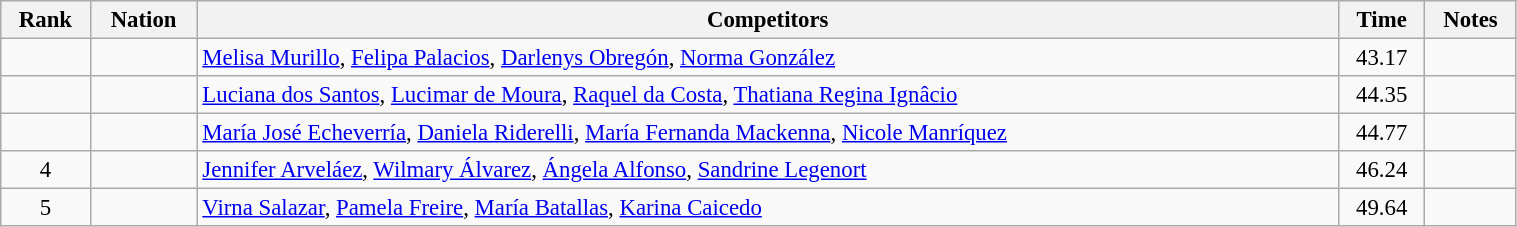<table class="wikitable sortable" width=80% style="text-align:center; font-size:95%">
<tr>
<th>Rank</th>
<th>Nation</th>
<th>Competitors</th>
<th>Time</th>
<th>Notes</th>
</tr>
<tr>
<td></td>
<td align=left></td>
<td align=left><a href='#'>Melisa Murillo</a>, <a href='#'>Felipa Palacios</a>, <a href='#'>Darlenys Obregón</a>, <a href='#'>Norma González</a></td>
<td>43.17</td>
<td></td>
</tr>
<tr>
<td></td>
<td align=left></td>
<td align=left><a href='#'>Luciana dos Santos</a>, <a href='#'>Lucimar de Moura</a>, <a href='#'>Raquel da Costa</a>, <a href='#'>Thatiana Regina Ignâcio</a></td>
<td>44.35</td>
<td></td>
</tr>
<tr>
<td></td>
<td align=left></td>
<td align=left><a href='#'>María José Echeverría</a>, <a href='#'>Daniela Riderelli</a>, <a href='#'>María Fernanda Mackenna</a>, <a href='#'>Nicole Manríquez</a></td>
<td>44.77</td>
<td></td>
</tr>
<tr>
<td>4</td>
<td align=left></td>
<td align=left><a href='#'>Jennifer Arveláez</a>, <a href='#'>Wilmary Álvarez</a>, <a href='#'>Ángela Alfonso</a>, <a href='#'>Sandrine Legenort</a></td>
<td>46.24</td>
<td></td>
</tr>
<tr>
<td>5</td>
<td align=left></td>
<td align=left><a href='#'>Virna Salazar</a>, <a href='#'>Pamela Freire</a>, <a href='#'>María Batallas</a>, <a href='#'>Karina Caicedo</a></td>
<td>49.64</td>
<td></td>
</tr>
</table>
